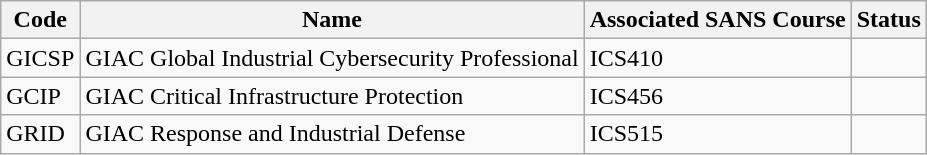<table class="wikitable sortable">
<tr>
<th>Code</th>
<th>Name</th>
<th>Associated SANS Course</th>
<th>Status</th>
</tr>
<tr>
<td>GICSP</td>
<td>GIAC Global Industrial Cybersecurity Professional</td>
<td>ICS410</td>
<td></td>
</tr>
<tr>
<td>GCIP</td>
<td>GIAC Critical Infrastructure Protection</td>
<td>ICS456</td>
<td></td>
</tr>
<tr>
<td>GRID</td>
<td>GIAC Response and Industrial Defense</td>
<td>ICS515</td>
<td></td>
</tr>
</table>
